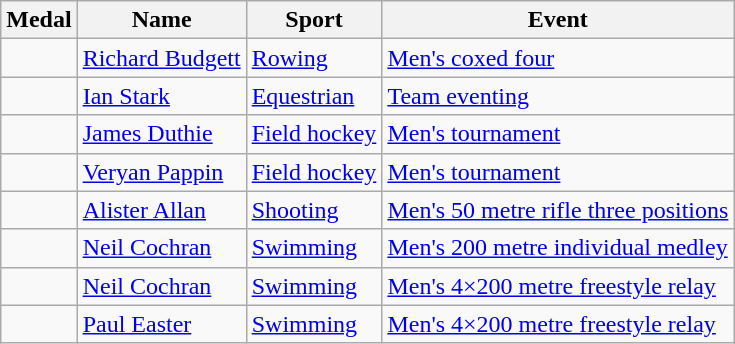<table class="wikitable sortable">
<tr>
<th>Medal</th>
<th>Name</th>
<th>Sport</th>
<th>Event</th>
</tr>
<tr>
<td></td>
<td><a href='#'>Richard Budgett</a></td>
<td><a href='#'>Rowing</a></td>
<td><a href='#'>Men's coxed four</a></td>
</tr>
<tr>
<td></td>
<td><a href='#'>Ian Stark</a></td>
<td><a href='#'>Equestrian</a></td>
<td><a href='#'>Team eventing</a></td>
</tr>
<tr>
<td></td>
<td><a href='#'>James Duthie</a></td>
<td><a href='#'>Field hockey</a></td>
<td><a href='#'>Men's tournament</a></td>
</tr>
<tr>
<td></td>
<td><a href='#'>Veryan Pappin</a></td>
<td><a href='#'>Field hockey</a></td>
<td><a href='#'>Men's tournament</a></td>
</tr>
<tr>
<td></td>
<td><a href='#'>Alister Allan</a></td>
<td><a href='#'>Shooting</a></td>
<td><a href='#'>Men's 50 metre rifle three positions</a></td>
</tr>
<tr>
<td></td>
<td><a href='#'>Neil Cochran</a></td>
<td><a href='#'>Swimming</a></td>
<td><a href='#'>Men's 200 metre individual medley</a></td>
</tr>
<tr>
<td></td>
<td><a href='#'>Neil Cochran</a></td>
<td><a href='#'>Swimming</a></td>
<td><a href='#'>Men's 4×200 metre freestyle relay</a></td>
</tr>
<tr>
<td></td>
<td><a href='#'>Paul Easter</a></td>
<td><a href='#'>Swimming</a></td>
<td><a href='#'>Men's 4×200 metre freestyle relay</a></td>
</tr>
</table>
